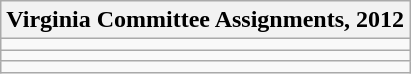<table class="wikitable collapsible collapsed">
<tr>
<th><strong>Virginia Committee Assignments, 2012</strong></th>
</tr>
<tr>
<td></td>
</tr>
<tr>
<td></td>
</tr>
<tr>
<td></td>
</tr>
</table>
